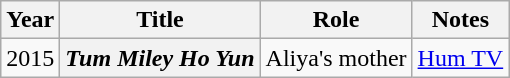<table class="wikitable plainrowheaders">
<tr style="text-align:center;">
<th scope="col">Year</th>
<th scope="col">Title</th>
<th scope="col">Role</th>
<th scope="col">Notes</th>
</tr>
<tr>
<td>2015</td>
<th scope="row"><em>Tum Miley Ho Yun</em></th>
<td>Aliya's mother</td>
<td><a href='#'>Hum TV</a></td>
</tr>
</table>
